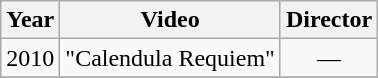<table class="wikitable plainrowheaders" style="text-align:center;">
<tr>
<th>Year</th>
<th>Video</th>
<th>Director</th>
</tr>
<tr>
<td align="center" rowspan="1">2010</td>
<td align="left">"Calendula Requiem"</td>
<td rowspan="1">—</td>
</tr>
<tr>
</tr>
</table>
